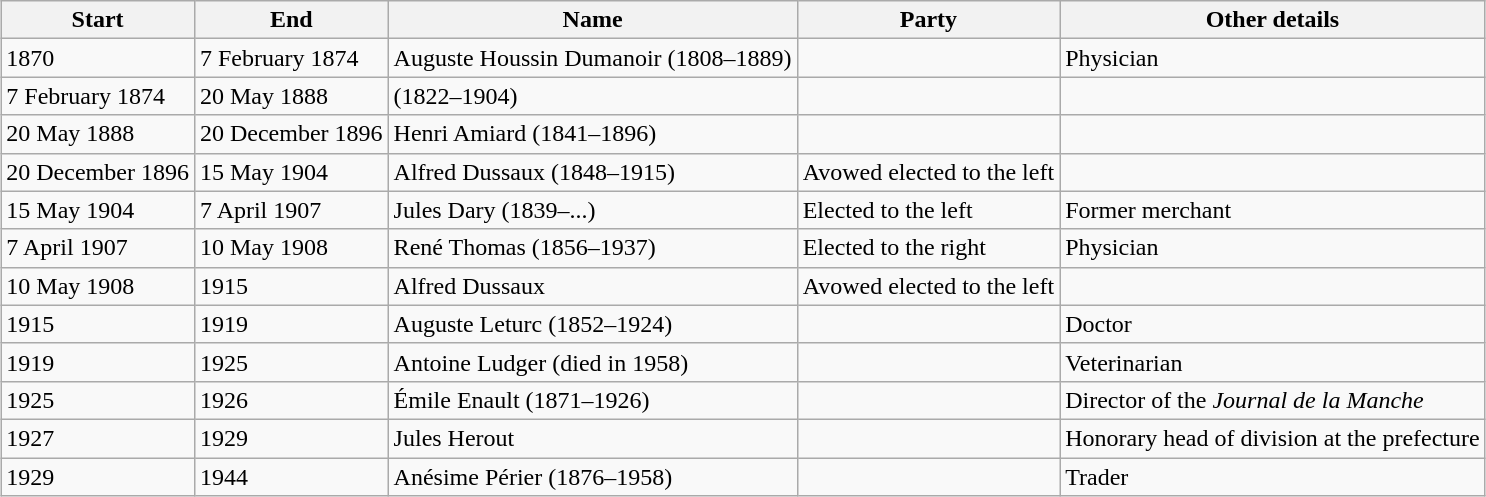<table border="1" class="wikitable" style="margin:0.5em auto">
<tr>
<th>Start</th>
<th>End</th>
<th>Name</th>
<th>Party</th>
<th>Other details</th>
</tr>
<tr>
<td>1870</td>
<td>7 February 1874</td>
<td>Auguste Houssin Dumanoir (1808–1889)</td>
<td></td>
<td>Physician</td>
</tr>
<tr>
<td>7 February 1874</td>
<td>20 May 1888</td>
<td> (1822–1904)</td>
<td></td>
<td></td>
</tr>
<tr>
<td>20 May 1888</td>
<td>20 December 1896</td>
<td>Henri Amiard (1841–1896)</td>
<td></td>
<td></td>
</tr>
<tr>
<td>20 December 1896</td>
<td>15 May 1904</td>
<td>Alfred Dussaux (1848–1915)</td>
<td>Avowed elected to the left</td>
<td></td>
</tr>
<tr>
<td>15 May 1904</td>
<td>7 April 1907</td>
<td>Jules Dary (1839–...)</td>
<td>Elected to the left</td>
<td>Former merchant</td>
</tr>
<tr>
<td>7 April 1907</td>
<td>10 May 1908</td>
<td>René Thomas (1856–1937)</td>
<td>Elected to the right</td>
<td>Physician</td>
</tr>
<tr>
<td>10 May 1908</td>
<td>1915</td>
<td>Alfred Dussaux</td>
<td>Avowed elected to the left</td>
<td></td>
</tr>
<tr>
<td>1915</td>
<td>1919</td>
<td>Auguste Leturc (1852–1924)</td>
<td></td>
<td>Doctor</td>
</tr>
<tr>
<td>1919</td>
<td>1925</td>
<td>Antoine Ludger (died in 1958)</td>
<td></td>
<td>Veterinarian</td>
</tr>
<tr>
<td>1925</td>
<td>1926</td>
<td>Émile Enault (1871–1926)</td>
<td></td>
<td>Director of the <em>Journal de la Manche</em></td>
</tr>
<tr>
<td>1927</td>
<td>1929</td>
<td>Jules Herout</td>
<td></td>
<td>Honorary head of division at the prefecture</td>
</tr>
<tr>
<td>1929</td>
<td>1944</td>
<td>Anésime Périer (1876–1958)</td>
<td></td>
<td>Trader</td>
</tr>
</table>
